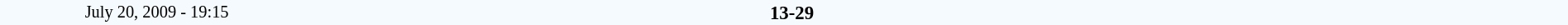<table style="width: 100%; background:#F5FAFF;" cellspacing="0">
<tr>
<td style=font-size:85% align=center rowspan=3 width=20%>July 20, 2009 - 19:15</td>
</tr>
<tr style=font-size:95%>
<td width=24% align=right></td>
<td align=center width=13%><strong>13-29</strong></td>
<td width=24%></td>
<td style=font-size:85% rowspan=3 valign=top align=center></td>
</tr>
</table>
